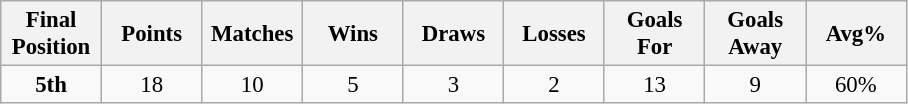<table class="wikitable" style="font-size: 95%; text-align: center;">
<tr>
<th width=60>Final Position</th>
<th width=60>Points</th>
<th width=60>Matches</th>
<th width=60>Wins</th>
<th width=60>Draws</th>
<th width=60>Losses</th>
<th width=60>Goals For</th>
<th width=60>Goals Away</th>
<th width=60>Avg%</th>
</tr>
<tr>
<td><strong>5th</strong></td>
<td>18</td>
<td>10</td>
<td>5</td>
<td>3</td>
<td>2</td>
<td>13</td>
<td>9</td>
<td>60%</td>
</tr>
</table>
